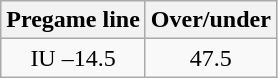<table class="wikitable">
<tr align="center">
<th style=>Pregame line</th>
<th style=>Over/under</th>
</tr>
<tr align="center">
<td>IU –14.5</td>
<td>47.5</td>
</tr>
</table>
